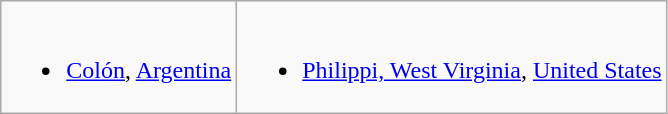<table class="wikitable">
<tr valign="top">
<td><br><ul><li> <a href='#'>Colón</a>, <a href='#'>Argentina</a></li></ul></td>
<td><br><ul><li> <a href='#'>Philippi, West Virginia</a>, <a href='#'>United States</a></li></ul></td>
</tr>
</table>
